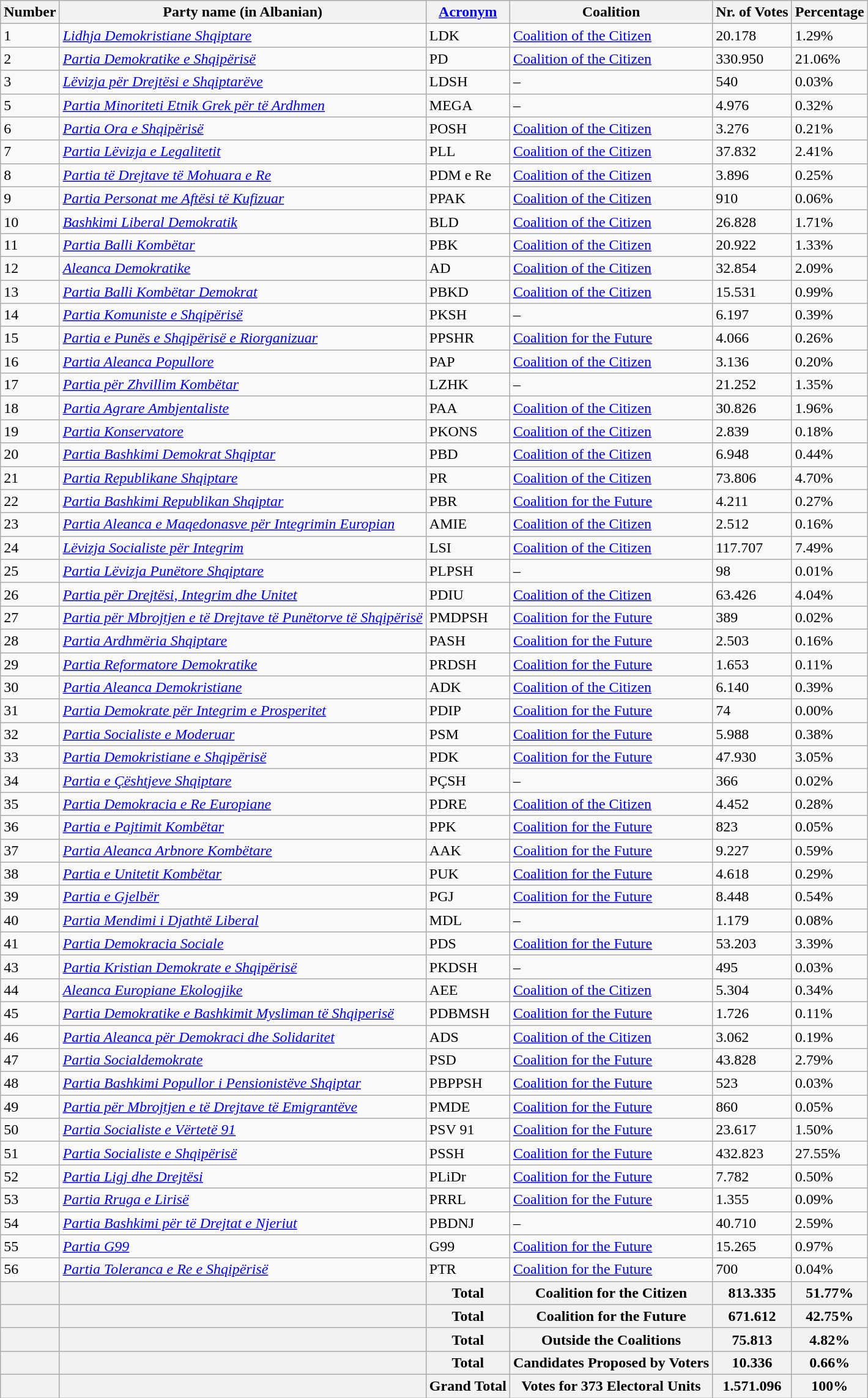<table class="wikitable sortable">
<tr>
<th>Number</th>
<th>Party name (in Albanian)</th>
<th><a href='#'>Acronym</a></th>
<th>Coalition</th>
<th>Nr. of Votes</th>
<th>Percentage</th>
</tr>
<tr>
<td>1</td>
<td><em><a href='#'>Lidhja Demokristiane Shqiptare</a></em></td>
<td>LDK</td>
<td><a href='#'>Coalition of the Citizen</a></td>
<td>20.178</td>
<td>1.29%</td>
</tr>
<tr>
<td>2</td>
<td><em><a href='#'>Partia Demokratike e Shqipërisë</a></em></td>
<td>PD</td>
<td><a href='#'>Coalition of the Citizen</a></td>
<td>330.950</td>
<td>21.06%</td>
</tr>
<tr>
<td>3</td>
<td><em><a href='#'>Lëvizja për Drejtësi e Shqiptarëve</a></em></td>
<td>LDSH</td>
<td>–</td>
<td>540</td>
<td>0.03%</td>
</tr>
<tr>
<td>5</td>
<td><em><a href='#'>Partia Minoriteti Etnik Grek për të Ardhmen</a></em></td>
<td>MEGA</td>
<td>–</td>
<td>4.976</td>
<td>0.32%</td>
</tr>
<tr>
<td>6</td>
<td><em><a href='#'>Partia Ora e Shqipërisë</a></em></td>
<td>POSH</td>
<td><a href='#'>Coalition of the Citizen</a></td>
<td>3.276</td>
<td>0.21%</td>
</tr>
<tr>
<td>7</td>
<td><em><a href='#'>Partia Lëvizja e Legalitetit</a></em></td>
<td>PLL</td>
<td><a href='#'>Coalition of the Citizen</a></td>
<td>37.832</td>
<td>2.41%</td>
</tr>
<tr>
<td>8</td>
<td><em><a href='#'>Partia të Drejtave të Mohuara e Re</a></em></td>
<td>PDM e Re</td>
<td><a href='#'>Coalition of the Citizen</a></td>
<td>3.896</td>
<td>0.25%</td>
</tr>
<tr>
<td>9</td>
<td><em><a href='#'>Partia Personat me Aftësi të Kufizuar</a></em></td>
<td>PPAK</td>
<td><a href='#'>Coalition of the Citizen</a></td>
<td>910</td>
<td>0.06%</td>
</tr>
<tr>
<td>10</td>
<td><em><a href='#'>Bashkimi Liberal Demokratik</a></em></td>
<td>BLD</td>
<td><a href='#'>Coalition of the Citizen</a></td>
<td>26.828</td>
<td>1.71%</td>
</tr>
<tr>
<td>11</td>
<td><em><a href='#'>Partia Balli Kombëtar</a></em></td>
<td>PBK</td>
<td><a href='#'>Coalition of the Citizen</a></td>
<td>20.922</td>
<td>1.33%</td>
</tr>
<tr>
<td>12</td>
<td><em><a href='#'>Aleanca Demokratike</a></em></td>
<td>AD</td>
<td><a href='#'>Coalition of the Citizen</a></td>
<td>32.854</td>
<td>2.09%</td>
</tr>
<tr>
<td>13</td>
<td><em><a href='#'>Partia Balli Kombëtar Demokrat</a></em></td>
<td>PBKD</td>
<td><a href='#'>Coalition of the Citizen</a></td>
<td>15.531</td>
<td>0.99%</td>
</tr>
<tr>
<td>14</td>
<td><em><a href='#'>Partia Komuniste e Shqipërisë</a></em></td>
<td>PKSH</td>
<td>–</td>
<td>6.197</td>
<td>0.39%</td>
</tr>
<tr>
<td>15</td>
<td><em><a href='#'>Partia e Punës e Shqipërisë e Riorganizuar</a></em></td>
<td>PPSHR</td>
<td><a href='#'>Coalition for the Future</a></td>
<td>4.066</td>
<td>0.26%</td>
</tr>
<tr>
<td>16</td>
<td><em><a href='#'>Partia Aleanca Popullore</a></em></td>
<td>PAP</td>
<td><a href='#'>Coalition of the Citizen</a></td>
<td>3.136</td>
<td>0.20%</td>
</tr>
<tr>
<td>17</td>
<td><em><a href='#'>Partia për Zhvillim Kombëtar</a></em></td>
<td>LZHK</td>
<td>–</td>
<td>21.252</td>
<td>1.35%</td>
</tr>
<tr>
<td>18</td>
<td><em><a href='#'>Partia Agrare Ambjentaliste</a></em></td>
<td>PAA</td>
<td><a href='#'>Coalition of the Citizen</a></td>
<td>30.826</td>
<td>1.96%</td>
</tr>
<tr>
<td>19</td>
<td><em><a href='#'>Partia Konservatore</a></em></td>
<td>PKONS</td>
<td><a href='#'>Coalition of the Citizen</a></td>
<td>2.839</td>
<td>0.18%</td>
</tr>
<tr>
<td>20</td>
<td><em><a href='#'>Partia Bashkimi Demokrat Shqiptar</a></em></td>
<td>PBD</td>
<td><a href='#'>Coalition of the Citizen</a></td>
<td>6.948</td>
<td>0.44%</td>
</tr>
<tr>
<td>21</td>
<td><em><a href='#'>Partia Republikane Shqiptare</a></em></td>
<td>PR</td>
<td><a href='#'>Coalition of the Citizen</a></td>
<td>73.806</td>
<td>4.70%</td>
</tr>
<tr>
<td>22</td>
<td><em><a href='#'>Partia Bashkimi Republikan Shqiptar</a></em></td>
<td>PBR</td>
<td><a href='#'>Coalition for the Future</a></td>
<td>4.211</td>
<td>0.27%</td>
</tr>
<tr>
<td>23</td>
<td><em><a href='#'>Partia Aleanca e Maqedonasve për Integrimin Europian</a></em></td>
<td>AMIE</td>
<td><a href='#'>Coalition of the Citizen</a></td>
<td>2.512</td>
<td>0.16%</td>
</tr>
<tr>
<td>24</td>
<td><em><a href='#'>Lëvizja Socialiste për Integrim</a></em></td>
<td>LSI</td>
<td><a href='#'>Coalition of the Citizen</a></td>
<td>117.707</td>
<td>7.49%</td>
</tr>
<tr>
<td>25</td>
<td><em><a href='#'>Partia Lëvizja Punëtore Shqiptare</a></em></td>
<td>PLPSH</td>
<td>–</td>
<td>98</td>
<td>0.01%</td>
</tr>
<tr>
<td>26</td>
<td><em><a href='#'>Partia për Drejtësi, Integrim dhe Unitet</a></em></td>
<td>PDIU</td>
<td><a href='#'>Coalition of the Citizen</a></td>
<td>63.426</td>
<td>4.04%</td>
</tr>
<tr>
<td>27</td>
<td><em><a href='#'>Partia për Mbrojtjen e të Drejtave të Punëtorve të Shqipërisë</a></em></td>
<td>PMDPSH</td>
<td><a href='#'>Coalition for the Future</a></td>
<td>389</td>
<td>0.02%</td>
</tr>
<tr>
<td>28</td>
<td><em><a href='#'>Partia Ardhmëria Shqiptare</a></em></td>
<td>PASH</td>
<td><a href='#'>Coalition for the Future</a></td>
<td>2.503</td>
<td>0.16%</td>
</tr>
<tr>
<td>29</td>
<td><em><a href='#'>Partia Reformatore Demokratike</a></em></td>
<td>PRDSH</td>
<td><a href='#'>Coalition for the Future</a></td>
<td>1.653</td>
<td>0.11%</td>
</tr>
<tr>
<td>30</td>
<td><em><a href='#'>Partia Aleanca Demokristiane</a></em></td>
<td>ADK</td>
<td><a href='#'>Coalition of the Citizen</a></td>
<td>6.140</td>
<td>0.39%</td>
</tr>
<tr>
<td>31</td>
<td><em><a href='#'>Partia Demokrate për Integrim e Prosperitet</a></em></td>
<td>PDIP</td>
<td><a href='#'>Coalition for the Future</a></td>
<td>74</td>
<td>0.00%</td>
</tr>
<tr>
<td>32</td>
<td><em><a href='#'>Partia Socialiste e Moderuar</a></em></td>
<td>PSM</td>
<td><a href='#'>Coalition for the Future</a></td>
<td>5.988</td>
<td>0.38%</td>
</tr>
<tr>
<td>33</td>
<td><em><a href='#'>Partia Demokristiane e Shqipërisë</a></em></td>
<td>PDK</td>
<td><a href='#'>Coalition for the Future</a></td>
<td>47.930</td>
<td>3.05%</td>
</tr>
<tr>
<td>34</td>
<td><em><a href='#'>Partia e Çështjeve Shqiptare</a></em></td>
<td>PÇSH</td>
<td>–</td>
<td>366</td>
<td>0.02%</td>
</tr>
<tr>
<td>35</td>
<td><em><a href='#'>Partia Demokracia e Re Europiane</a></em></td>
<td>PDRE</td>
<td><a href='#'>Coalition of the Citizen</a></td>
<td>4.452</td>
<td>0.28%</td>
</tr>
<tr>
<td>36</td>
<td><em><a href='#'>Partia e Pajtimit Kombëtar</a></em></td>
<td>PPK</td>
<td><a href='#'>Coalition for the Future</a></td>
<td>823</td>
<td>0.05%</td>
</tr>
<tr>
<td>37</td>
<td><em><a href='#'>Partia Aleanca Arbnore Kombëtare</a></em></td>
<td>AAK</td>
<td><a href='#'>Coalition for the Future</a></td>
<td>9.227</td>
<td>0.59%</td>
</tr>
<tr>
<td>38</td>
<td><em><a href='#'>Partia e Unitetit Kombëtar</a></em></td>
<td>PUK</td>
<td><a href='#'>Coalition for the Future</a></td>
<td>4.618</td>
<td>0.29%</td>
</tr>
<tr>
<td>39</td>
<td><em><a href='#'>Partia e Gjelbër</a></em></td>
<td>PGJ</td>
<td><a href='#'>Coalition for the Future</a></td>
<td>8.448</td>
<td>0.54%</td>
</tr>
<tr>
<td>40</td>
<td><em><a href='#'>Partia Mendimi i Djathtë Liberal</a></em></td>
<td>MDL</td>
<td>–</td>
<td>1.179</td>
<td>0.08%</td>
</tr>
<tr>
<td>41</td>
<td><em><a href='#'>Partia Demokracia Sociale</a></em></td>
<td>PDS</td>
<td><a href='#'>Coalition for the Future</a></td>
<td>53.203</td>
<td>3.39%</td>
</tr>
<tr>
<td>43</td>
<td><em><a href='#'>Partia Kristian Demokrate e Shqipërisë</a></em></td>
<td>PKDSH</td>
<td>–</td>
<td>495</td>
<td>0.03%</td>
</tr>
<tr>
<td>44</td>
<td><em><a href='#'>Aleanca Europiane Ekologjike</a></em></td>
<td>AEE</td>
<td><a href='#'>Coalition of the Citizen</a></td>
<td>5.304</td>
<td>0.34%</td>
</tr>
<tr>
<td>45</td>
<td><em><a href='#'>Partia Demokratike e Bashkimit Mysliman të Shqiperisë</a></em></td>
<td>PDBMSH</td>
<td><a href='#'>Coalition for the Future</a></td>
<td>1.726</td>
<td>0.11%</td>
</tr>
<tr>
<td>46</td>
<td><em><a href='#'>Partia Aleanca për Demokraci dhe Solidaritet</a></em></td>
<td>ADS</td>
<td><a href='#'>Coalition of the Citizen</a></td>
<td>3.062</td>
<td>0.19%</td>
</tr>
<tr>
<td>47</td>
<td><em><a href='#'>Partia Socialdemokrate</a></em></td>
<td>PSD</td>
<td><a href='#'>Coalition for the Future</a></td>
<td>43.828</td>
<td>2.79%</td>
</tr>
<tr>
<td>48</td>
<td><em><a href='#'>Partia Bashkimi Popullor i Pensionistëve Shqiptar</a></em></td>
<td>PBPPSH</td>
<td><a href='#'>Coalition for the Future</a></td>
<td>523</td>
<td>0.03%</td>
</tr>
<tr>
<td>49</td>
<td><em><a href='#'>Partia për Mbrojtjen e të Drejtave të Emigrantëve</a></em></td>
<td>PMDE</td>
<td><a href='#'>Coalition for the Future</a></td>
<td>860</td>
<td>0.05%</td>
</tr>
<tr>
<td>50</td>
<td><em><a href='#'>Partia Socialiste e Vërtetë 91</a></em></td>
<td>PSV 91</td>
<td><a href='#'>Coalition for the Future</a></td>
<td>23.617</td>
<td>1.50%</td>
</tr>
<tr>
<td>51</td>
<td><em><a href='#'>Partia Socialiste e Shqipërisë</a></em></td>
<td>PSSH</td>
<td><a href='#'>Coalition for the Future</a></td>
<td>432.823</td>
<td>27.55%</td>
</tr>
<tr>
<td>52</td>
<td><em><a href='#'>Partia Ligj dhe Drejtësi</a></em></td>
<td>PLiDr</td>
<td><a href='#'>Coalition for the Future</a></td>
<td>7.782</td>
<td>0.50%</td>
</tr>
<tr>
<td>53</td>
<td><em><a href='#'>Partia Rruga e Lirisë</a></em></td>
<td>PRRL</td>
<td><a href='#'>Coalition for the Future</a></td>
<td>1.355</td>
<td>0.09%</td>
</tr>
<tr>
<td>54</td>
<td><em><a href='#'>Partia Bashkimi për të Drejtat e Njeriut</a></em></td>
<td>PBDNJ</td>
<td>–</td>
<td>40.710</td>
<td>2.59%</td>
</tr>
<tr>
<td>55</td>
<td><em><a href='#'>Partia G99</a></em></td>
<td>G99</td>
<td><a href='#'>Coalition for the Future</a></td>
<td>15.265</td>
<td>0.97%</td>
</tr>
<tr>
<td>56</td>
<td><em><a href='#'>Partia Toleranca e Re e Shqipërisë</a></em></td>
<td>PTR</td>
<td><a href='#'>Coalition for the Future</a></td>
<td>700</td>
<td>0.04%</td>
</tr>
<tr>
<th></th>
<th></th>
<th>Total</th>
<th>Coalition for the Citizen</th>
<th>813.335</th>
<th>51.77%</th>
</tr>
<tr>
<th></th>
<th></th>
<th>Total</th>
<th>Coalition for the Future</th>
<th>671.612</th>
<th>42.75%</th>
</tr>
<tr>
<th></th>
<th></th>
<th>Total</th>
<th>Outside the Coalitions</th>
<th>75.813</th>
<th>4.82%</th>
</tr>
<tr>
<th></th>
<th></th>
<th>Total</th>
<th>Candidates Proposed by Voters</th>
<th>10.336</th>
<th>0.66%</th>
</tr>
<tr>
<th></th>
<th></th>
<th>Grand Total</th>
<th>Votes for 373 Electoral Units</th>
<th>1.571.096</th>
<th>100%</th>
</tr>
</table>
